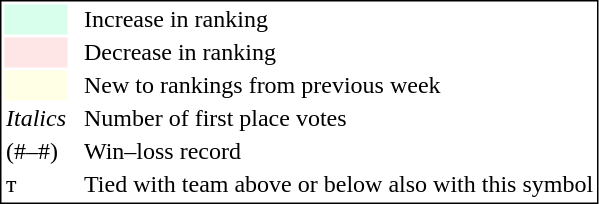<table style="border:1px solid black;">
<tr>
<td style="background:#D8FFEB; width:20px;"></td>
<td> </td>
<td>Increase in ranking</td>
</tr>
<tr>
<td style="background:#FFE6E6; width:20px;"></td>
<td> </td>
<td>Decrease in ranking</td>
</tr>
<tr>
<td style="background:#FFFFE6; width:20px;"></td>
<td> </td>
<td>New to rankings from previous week</td>
</tr>
<tr>
<td><em>Italics</em></td>
<td> </td>
<td>Number of first place votes</td>
</tr>
<tr>
<td>(#–#)</td>
<td> </td>
<td>Win–loss record</td>
</tr>
<tr>
<td>т</td>
<td></td>
<td>Tied with team above or below also with this symbol</td>
</tr>
</table>
